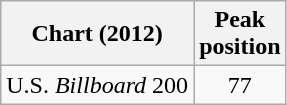<table class="wikitable">
<tr>
<th>Chart (2012)</th>
<th>Peak<br>position</th>
</tr>
<tr>
<td>U.S. <em>Billboard</em> 200</td>
<td align="center">77</td>
</tr>
</table>
